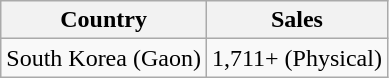<table class="wikitable">
<tr>
<th>Country</th>
<th>Sales</th>
</tr>
<tr>
<td>South Korea (Gaon)</td>
<td>1,711+ (Physical)</td>
</tr>
</table>
